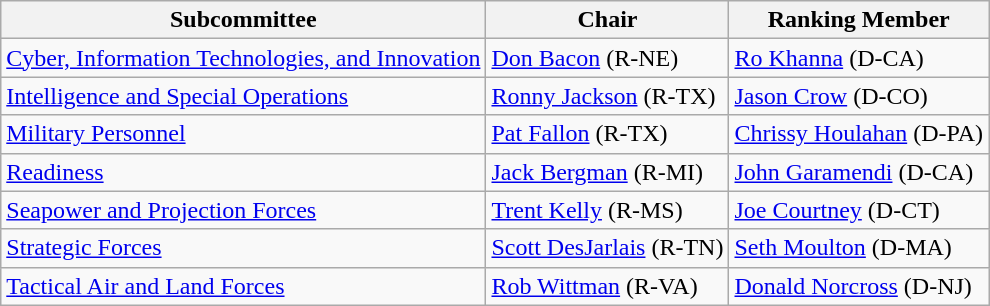<table class="wikitable">
<tr>
<th>Subcommittee</th>
<th>Chair</th>
<th>Ranking Member</th>
</tr>
<tr>
<td><a href='#'>Cyber, Information Technologies, and Innovation</a></td>
<td><a href='#'>Don Bacon</a> (R-NE)</td>
<td><a href='#'>Ro Khanna</a> (D-CA)</td>
</tr>
<tr>
<td><a href='#'>Intelligence and Special Operations</a></td>
<td><a href='#'>Ronny Jackson</a> (R-TX)</td>
<td><a href='#'>Jason Crow</a> (D-CO)</td>
</tr>
<tr>
<td><a href='#'>Military Personnel</a></td>
<td><a href='#'>Pat Fallon</a> (R-TX)</td>
<td><a href='#'>Chrissy Houlahan</a> (D-PA)</td>
</tr>
<tr>
<td><a href='#'>Readiness</a></td>
<td><a href='#'>Jack Bergman</a> (R-MI)</td>
<td><a href='#'>John Garamendi</a> (D-CA)</td>
</tr>
<tr>
<td><a href='#'>Seapower and Projection Forces</a></td>
<td><a href='#'>Trent Kelly</a> (R-MS)</td>
<td><a href='#'>Joe Courtney</a> (D-CT)</td>
</tr>
<tr>
<td><a href='#'>Strategic Forces</a></td>
<td><a href='#'>Scott DesJarlais</a> (R-TN)</td>
<td><a href='#'>Seth Moulton</a> (D-MA)</td>
</tr>
<tr>
<td><a href='#'>Tactical Air and Land Forces</a></td>
<td><a href='#'>Rob Wittman</a> (R-VA)</td>
<td><a href='#'>Donald Norcross</a> (D-NJ)</td>
</tr>
</table>
